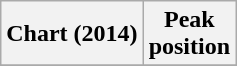<table class="wikitable plainrowheaders" style="text-align:center">
<tr>
<th scope="col">Chart (2014)</th>
<th scope="col">Peak<br>position</th>
</tr>
<tr>
</tr>
</table>
